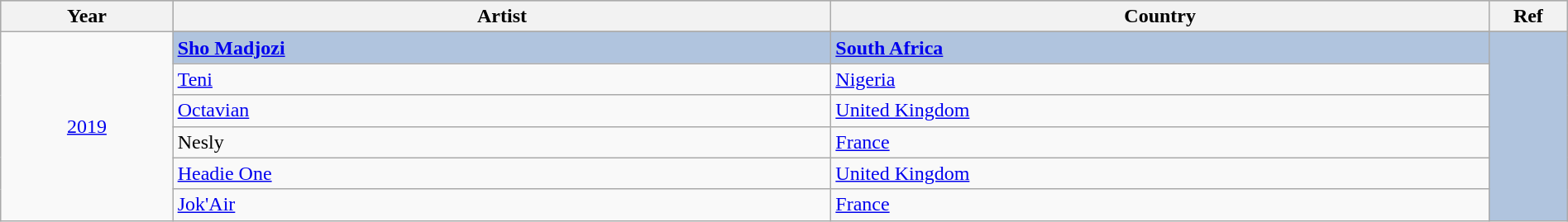<table class="wikitable" style="width:100%;">
<tr style="background:#bebebe;">
<th style="width:11%;">Year</th>
<th style="width:42%;">Artist</th>
<th style="width:42%;">Country</th>
<th style="width:5%;">Ref</th>
</tr>
<tr>
<td rowspan="7" align="center"><a href='#'>2019</a></td>
</tr>
<tr style="background:#B0C4DE">
<td><strong><a href='#'>Sho Madjozi</a></strong></td>
<td><strong><a href='#'>South Africa</a></strong></td>
<td rowspan="6" align="center"></td>
</tr>
<tr>
<td><a href='#'>Teni</a></td>
<td><a href='#'>Nigeria</a></td>
</tr>
<tr>
<td><a href='#'>Octavian</a></td>
<td><a href='#'>United Kingdom</a></td>
</tr>
<tr>
<td>Nesly</td>
<td><a href='#'>France</a></td>
</tr>
<tr>
<td><a href='#'>Headie One</a></td>
<td><a href='#'>United Kingdom</a></td>
</tr>
<tr>
<td><a href='#'>Jok'Air</a></td>
<td><a href='#'>France</a></td>
</tr>
</table>
